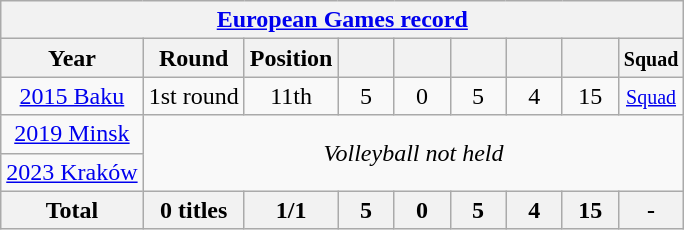<table class="wikitable" style="text-align: center;">
<tr>
<th colspan=9><a href='#'>European Games record</a></th>
</tr>
<tr>
<th>Year</th>
<th>Round</th>
<th>Position</th>
<th width=30></th>
<th width=30></th>
<th width=30></th>
<th width=30></th>
<th width=30></th>
<th><small>Squad</small></th>
</tr>
<tr>
<td> <a href='#'>2015 Baku</a></td>
<td>1st round</td>
<td>11th</td>
<td>5</td>
<td>0</td>
<td>5</td>
<td>4</td>
<td>15</td>
<td><small><a href='#'>Squad</a></small></td>
</tr>
<tr>
<td> <a href='#'>2019 Minsk</a></td>
<td colspan="8" rowspan="2"><em>Volleyball not held</em></td>
</tr>
<tr>
<td> <a href='#'>2023 Kraków</a></td>
</tr>
<tr>
<th>Total</th>
<th>0 titles</th>
<th>1/1</th>
<th>5</th>
<th>0</th>
<th>5</th>
<th>4</th>
<th>15</th>
<th>-</th>
</tr>
</table>
